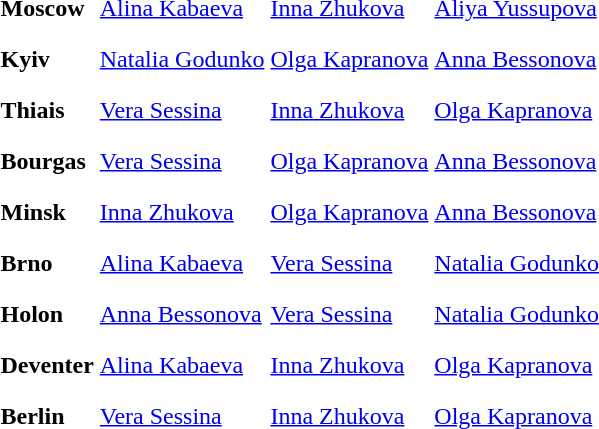<table>
<tr>
<th scope=row style="text-align:left">Moscow</th>
<td style="height:30px;"> <a href='#'>Alina Kabaeva</a></td>
<td style="height:30px;"> <a href='#'>Inna Zhukova</a></td>
<td style="height:30px;"> <a href='#'>Aliya Yussupova</a></td>
</tr>
<tr>
<th scope=row style="text-align:left">Kyiv</th>
<td style="height:30px;"> <a href='#'>Natalia Godunko</a></td>
<td style="height:30px;"> <a href='#'>Olga Kapranova</a></td>
<td style="height:30px;"> <a href='#'>Anna Bessonova</a></td>
</tr>
<tr>
<th scope=row style="text-align:left">Thiais</th>
<td style="height:30px;"> <a href='#'>Vera Sessina</a></td>
<td style="height:30px;"> <a href='#'>Inna Zhukova</a></td>
<td style="height:30px;"> <a href='#'>Olga Kapranova</a></td>
</tr>
<tr>
<th scope=row style="text-align:left">Bourgas</th>
<td style="height:30px;"> <a href='#'>Vera Sessina</a></td>
<td style="height:30px;"> <a href='#'>Olga Kapranova</a></td>
<td style="height:30px;"> <a href='#'>Anna Bessonova</a></td>
</tr>
<tr>
<th scope=row style="text-align:left">Minsk</th>
<td style="height:30px;"> <a href='#'>Inna Zhukova</a></td>
<td style="height:30px;"> <a href='#'>Olga Kapranova</a></td>
<td style="height:30px;"> <a href='#'>Anna Bessonova</a></td>
</tr>
<tr>
<th scope=row style="text-align:left">Brno</th>
<td style="height:30px;"> <a href='#'>Alina Kabaeva</a></td>
<td style="height:30px;"> <a href='#'>Vera Sessina</a></td>
<td style="height:30px;"> <a href='#'>Natalia Godunko</a></td>
</tr>
<tr>
<th scope=row style="text-align:left">Holon</th>
<td style="height:30px;"> <a href='#'>Anna Bessonova</a></td>
<td style="height:30px;"> <a href='#'>Vera Sessina</a></td>
<td style="height:30px;"> <a href='#'>Natalia Godunko</a></td>
</tr>
<tr>
<th scope=row style="text-align:left">Deventer</th>
<td style="height:30px;"> <a href='#'>Alina Kabaeva</a></td>
<td style="height:30px;"> <a href='#'>Inna Zhukova</a></td>
<td style="height:30px;"> <a href='#'>Olga Kapranova</a></td>
</tr>
<tr>
<th scope=row style="text-align:left">Berlin</th>
<td style="height:30px;"> <a href='#'>Vera Sessina</a></td>
<td style="height:30px;"> <a href='#'>Inna Zhukova</a></td>
<td style="height:30px;"> <a href='#'>Olga Kapranova</a></td>
</tr>
<tr>
</tr>
</table>
